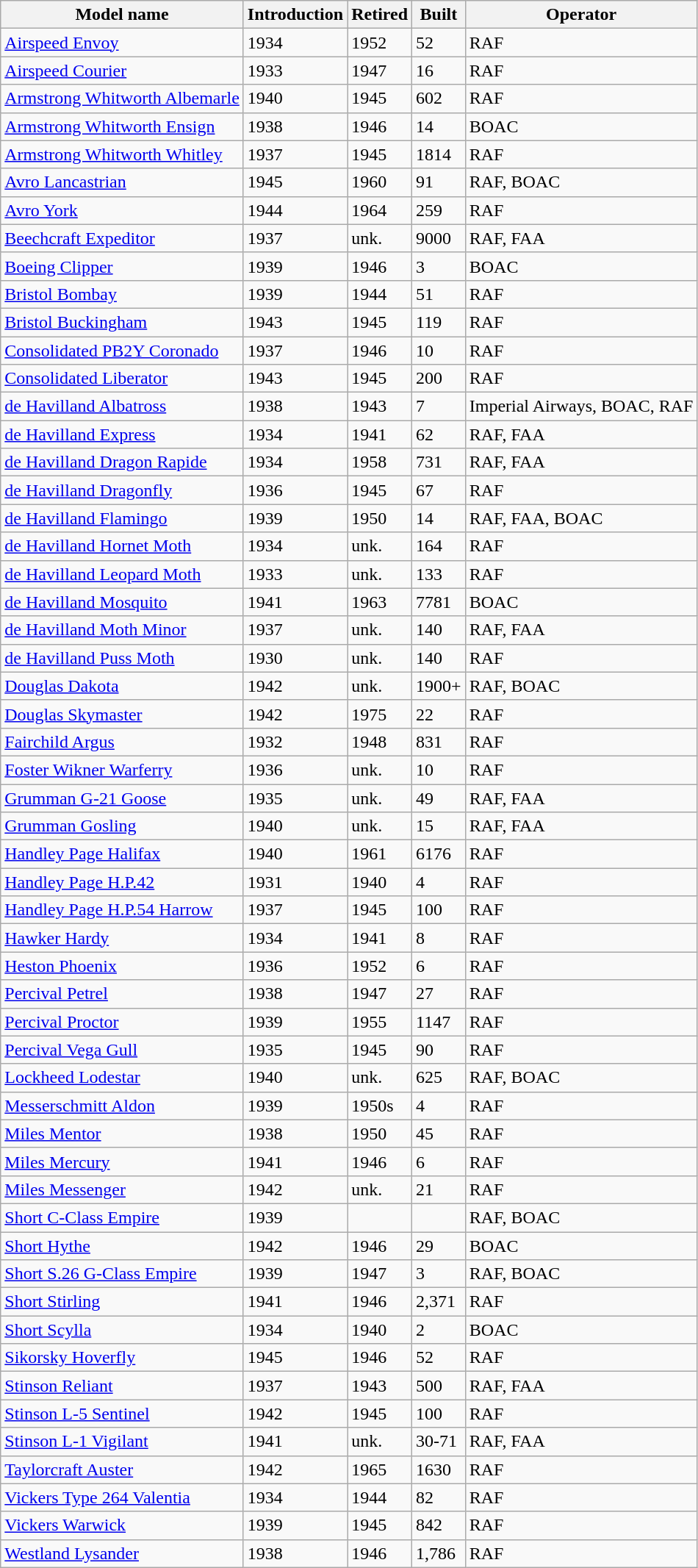<table class="wikitable sortable">
<tr>
<th>Model name</th>
<th>Introduction</th>
<th>Retired</th>
<th>Built</th>
<th>Operator</th>
</tr>
<tr>
<td><a href='#'>Airspeed Envoy</a></td>
<td>1934</td>
<td>1952</td>
<td>52</td>
<td>RAF</td>
</tr>
<tr>
<td><a href='#'>Airspeed Courier</a></td>
<td>1933</td>
<td>1947</td>
<td>16</td>
<td>RAF</td>
</tr>
<tr>
<td><a href='#'>Armstrong Whitworth Albemarle</a></td>
<td>1940</td>
<td>1945</td>
<td>602</td>
<td>RAF</td>
</tr>
<tr>
<td><a href='#'>Armstrong Whitworth Ensign</a></td>
<td>1938</td>
<td>1946</td>
<td>14</td>
<td>BOAC</td>
</tr>
<tr>
<td><a href='#'>Armstrong Whitworth Whitley</a></td>
<td>1937</td>
<td>1945</td>
<td>1814</td>
<td>RAF</td>
</tr>
<tr>
<td><a href='#'>Avro Lancastrian</a></td>
<td>1945</td>
<td>1960</td>
<td>91</td>
<td>RAF, BOAC</td>
</tr>
<tr>
<td><a href='#'>Avro York</a></td>
<td>1944</td>
<td>1964</td>
<td>259</td>
<td>RAF</td>
</tr>
<tr>
<td><a href='#'>Beechcraft Expeditor</a></td>
<td>1937</td>
<td>unk.</td>
<td>9000</td>
<td>RAF, FAA</td>
</tr>
<tr>
<td><a href='#'>Boeing Clipper</a></td>
<td>1939</td>
<td>1946</td>
<td>3</td>
<td>BOAC</td>
</tr>
<tr>
<td><a href='#'>Bristol Bombay</a></td>
<td>1939</td>
<td>1944</td>
<td>51</td>
<td>RAF</td>
</tr>
<tr>
<td><a href='#'>Bristol Buckingham</a></td>
<td>1943</td>
<td>1945</td>
<td>119</td>
<td>RAF</td>
</tr>
<tr>
<td><a href='#'>Consolidated PB2Y Coronado</a></td>
<td>1937</td>
<td>1946</td>
<td>10</td>
<td>RAF</td>
</tr>
<tr>
<td><a href='#'>Consolidated Liberator</a></td>
<td>1943</td>
<td>1945</td>
<td>200</td>
<td>RAF</td>
</tr>
<tr>
<td><a href='#'>de Havilland Albatross</a></td>
<td>1938</td>
<td>1943</td>
<td>7</td>
<td>Imperial Airways, BOAC, RAF</td>
</tr>
<tr>
<td><a href='#'>de Havilland Express</a></td>
<td>1934</td>
<td>1941</td>
<td>62</td>
<td>RAF, FAA</td>
</tr>
<tr>
<td><a href='#'>de Havilland Dragon Rapide</a></td>
<td>1934</td>
<td>1958</td>
<td>731</td>
<td>RAF, FAA</td>
</tr>
<tr>
<td><a href='#'>de Havilland Dragonfly</a></td>
<td>1936</td>
<td>1945</td>
<td>67</td>
<td>RAF</td>
</tr>
<tr>
<td><a href='#'>de Havilland Flamingo</a></td>
<td>1939</td>
<td>1950</td>
<td>14</td>
<td>RAF, FAA, BOAC</td>
</tr>
<tr>
<td><a href='#'>de Havilland Hornet Moth</a></td>
<td>1934</td>
<td>unk.</td>
<td>164</td>
<td>RAF</td>
</tr>
<tr>
<td><a href='#'>de Havilland Leopard Moth</a></td>
<td>1933</td>
<td>unk.</td>
<td>133</td>
<td>RAF</td>
</tr>
<tr>
<td><a href='#'>de Havilland Mosquito</a></td>
<td>1941</td>
<td>1963</td>
<td>7781</td>
<td>BOAC</td>
</tr>
<tr>
<td><a href='#'>de Havilland Moth Minor</a></td>
<td>1937</td>
<td>unk.</td>
<td>140</td>
<td>RAF, FAA</td>
</tr>
<tr>
<td><a href='#'>de Havilland Puss Moth</a></td>
<td>1930</td>
<td>unk.</td>
<td>140</td>
<td>RAF</td>
</tr>
<tr>
<td><a href='#'>Douglas Dakota</a></td>
<td>1942</td>
<td>unk.</td>
<td>1900+</td>
<td>RAF, BOAC</td>
</tr>
<tr>
<td><a href='#'>Douglas Skymaster</a></td>
<td>1942</td>
<td>1975</td>
<td>22</td>
<td>RAF</td>
</tr>
<tr>
<td><a href='#'>Fairchild Argus</a></td>
<td>1932</td>
<td>1948</td>
<td>831</td>
<td>RAF</td>
</tr>
<tr>
<td><a href='#'>Foster Wikner Warferry</a></td>
<td>1936</td>
<td>unk.</td>
<td>10</td>
<td>RAF</td>
</tr>
<tr>
<td><a href='#'>Grumman G-21 Goose</a></td>
<td>1935</td>
<td>unk.</td>
<td>49</td>
<td>RAF, FAA</td>
</tr>
<tr>
<td><a href='#'>Grumman Gosling</a></td>
<td>1940</td>
<td>unk.</td>
<td>15</td>
<td>RAF, FAA</td>
</tr>
<tr>
<td><a href='#'>Handley Page Halifax</a></td>
<td>1940</td>
<td>1961</td>
<td>6176</td>
<td>RAF</td>
</tr>
<tr>
<td><a href='#'>Handley Page H.P.42</a></td>
<td>1931</td>
<td>1940</td>
<td>4</td>
<td>RAF</td>
</tr>
<tr>
<td><a href='#'>Handley Page H.P.54 Harrow</a></td>
<td>1937</td>
<td>1945</td>
<td>100</td>
<td>RAF</td>
</tr>
<tr>
<td><a href='#'>Hawker Hardy</a></td>
<td>1934</td>
<td>1941</td>
<td>8</td>
<td>RAF</td>
</tr>
<tr>
<td><a href='#'>Heston Phoenix</a></td>
<td>1936</td>
<td>1952</td>
<td>6</td>
<td>RAF</td>
</tr>
<tr>
<td><a href='#'>Percival Petrel</a></td>
<td>1938</td>
<td>1947</td>
<td>27</td>
<td>RAF</td>
</tr>
<tr>
<td><a href='#'>Percival Proctor</a></td>
<td>1939</td>
<td>1955</td>
<td>1147</td>
<td>RAF</td>
</tr>
<tr>
<td><a href='#'>Percival Vega Gull</a></td>
<td>1935</td>
<td>1945</td>
<td>90</td>
<td>RAF</td>
</tr>
<tr>
<td><a href='#'>Lockheed Lodestar</a></td>
<td>1940</td>
<td>unk.</td>
<td>625</td>
<td>RAF, BOAC</td>
</tr>
<tr>
<td><a href='#'>Messerschmitt Aldon</a></td>
<td>1939</td>
<td>1950s</td>
<td>4</td>
<td>RAF</td>
</tr>
<tr>
<td><a href='#'>Miles Mentor</a></td>
<td>1938</td>
<td>1950</td>
<td>45</td>
<td>RAF</td>
</tr>
<tr>
<td><a href='#'>Miles Mercury</a></td>
<td>1941</td>
<td>1946</td>
<td>6</td>
<td>RAF</td>
</tr>
<tr>
<td><a href='#'>Miles Messenger</a></td>
<td>1942</td>
<td>unk.</td>
<td>21</td>
<td>RAF</td>
</tr>
<tr>
<td><a href='#'>Short C-Class Empire</a></td>
<td>1939</td>
<td></td>
<td></td>
<td>RAF, BOAC</td>
</tr>
<tr>
<td><a href='#'>Short Hythe</a></td>
<td>1942</td>
<td>1946</td>
<td>29</td>
<td>BOAC</td>
</tr>
<tr>
<td><a href='#'>Short S.26 G-Class Empire</a></td>
<td>1939</td>
<td>1947</td>
<td>3</td>
<td>RAF, BOAC</td>
</tr>
<tr>
<td><a href='#'>Short Stirling</a></td>
<td>1941</td>
<td>1946</td>
<td>2,371</td>
<td>RAF</td>
</tr>
<tr>
<td><a href='#'>Short Scylla</a></td>
<td>1934</td>
<td>1940</td>
<td>2</td>
<td>BOAC</td>
</tr>
<tr>
<td><a href='#'>Sikorsky Hoverfly</a></td>
<td>1945</td>
<td>1946</td>
<td>52</td>
<td>RAF</td>
</tr>
<tr>
<td><a href='#'>Stinson Reliant</a></td>
<td>1937</td>
<td>1943</td>
<td>500</td>
<td>RAF, FAA</td>
</tr>
<tr>
<td><a href='#'>Stinson L-5 Sentinel</a></td>
<td>1942</td>
<td>1945</td>
<td>100</td>
<td>RAF</td>
</tr>
<tr>
<td><a href='#'>Stinson L-1 Vigilant</a></td>
<td>1941</td>
<td>unk.</td>
<td>30-71</td>
<td>RAF, FAA</td>
</tr>
<tr>
<td><a href='#'>Taylorcraft Auster</a></td>
<td>1942</td>
<td>1965</td>
<td>1630</td>
<td>RAF</td>
</tr>
<tr>
<td><a href='#'>Vickers Type 264 Valentia</a></td>
<td>1934</td>
<td>1944</td>
<td>82</td>
<td>RAF</td>
</tr>
<tr>
<td><a href='#'>Vickers Warwick</a></td>
<td>1939</td>
<td>1945</td>
<td>842</td>
<td>RAF</td>
</tr>
<tr>
<td><a href='#'>Westland Lysander</a></td>
<td>1938</td>
<td>1946</td>
<td>1,786</td>
<td>RAF</td>
</tr>
</table>
